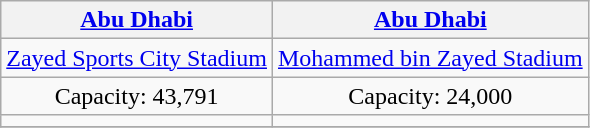<table class="wikitable" style="text-align:center">
<tr>
<th><a href='#'>Abu Dhabi</a></th>
<th><a href='#'>Abu Dhabi</a></th>
</tr>
<tr>
<td><a href='#'>Zayed Sports City Stadium</a></td>
<td><a href='#'>Mohammed bin Zayed Stadium</a></td>
</tr>
<tr>
<td>Capacity: 43,791</td>
<td>Capacity: 24,000</td>
</tr>
<tr>
<td></td>
<td></td>
</tr>
<tr>
</tr>
</table>
